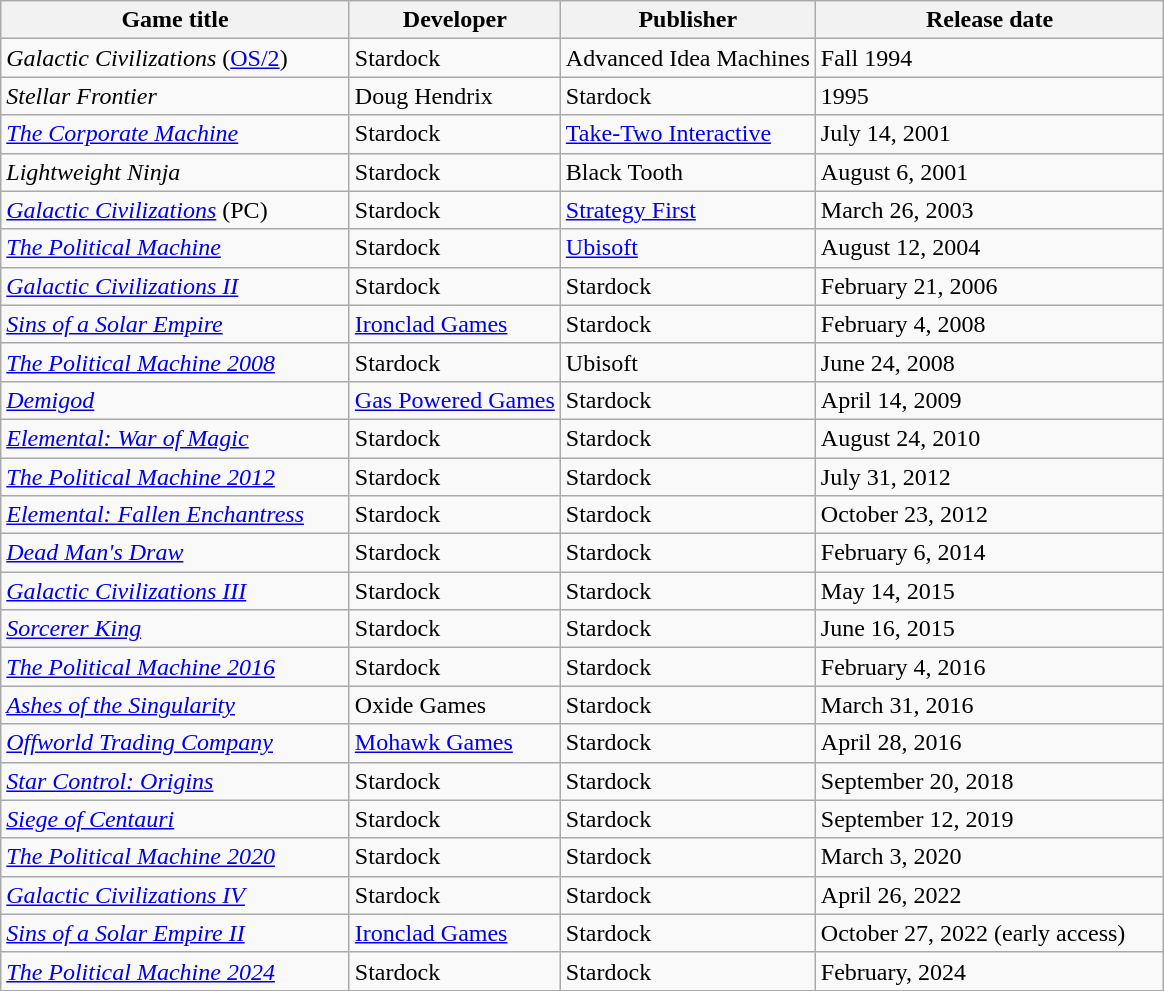<table class="wikitable sortable">
<tr>
<th scope="col" style="width: 225px;">Game title</th>
<th>Developer</th>
<th>Publisher</th>
<th scope="col" style="width: 225px;">Release date</th>
</tr>
<tr>
<td><em>Galactic Civilizations</em> (<a href='#'>OS/2</a>)</td>
<td>Stardock</td>
<td>Advanced Idea Machines</td>
<td>Fall 1994</td>
</tr>
<tr>
<td><em>Stellar Frontier</em></td>
<td>Doug Hendrix</td>
<td>Stardock</td>
<td>1995</td>
</tr>
<tr>
<td><em><a href='#'>The Corporate Machine</a></em></td>
<td>Stardock</td>
<td><a href='#'>Take-Two Interactive</a></td>
<td>July 14, 2001</td>
</tr>
<tr>
<td><em>Lightweight Ninja</em></td>
<td>Stardock</td>
<td>Black Tooth</td>
<td>August 6, 2001</td>
</tr>
<tr>
<td><em><a href='#'>Galactic Civilizations</a></em> (PC)</td>
<td>Stardock</td>
<td><a href='#'>Strategy First</a></td>
<td>March 26, 2003</td>
</tr>
<tr>
<td><em><a href='#'>The Political Machine</a></em></td>
<td>Stardock</td>
<td><a href='#'>Ubisoft</a></td>
<td>August 12, 2004</td>
</tr>
<tr>
<td><em><a href='#'>Galactic Civilizations II</a></em></td>
<td>Stardock</td>
<td>Stardock</td>
<td>February 21, 2006</td>
</tr>
<tr>
<td><em><a href='#'>Sins of a Solar Empire</a></em></td>
<td><a href='#'>Ironclad Games</a></td>
<td>Stardock</td>
<td>February 4, 2008</td>
</tr>
<tr>
<td><em><a href='#'>The Political Machine 2008</a></em></td>
<td>Stardock</td>
<td>Ubisoft</td>
<td>June 24, 2008</td>
</tr>
<tr>
<td><em><a href='#'>Demigod</a></em></td>
<td><a href='#'>Gas Powered Games</a></td>
<td>Stardock</td>
<td>April 14, 2009</td>
</tr>
<tr>
<td><em><a href='#'>Elemental: War of Magic</a></em></td>
<td>Stardock</td>
<td>Stardock</td>
<td>August 24, 2010</td>
</tr>
<tr>
<td><em><a href='#'>The Political Machine 2012</a></em></td>
<td>Stardock</td>
<td>Stardock</td>
<td>July 31, 2012</td>
</tr>
<tr>
<td><em><a href='#'>Elemental: Fallen Enchantress</a></em></td>
<td>Stardock</td>
<td>Stardock</td>
<td>October 23, 2012</td>
</tr>
<tr>
<td><em><a href='#'>Dead Man's Draw</a></em></td>
<td>Stardock</td>
<td>Stardock</td>
<td>February 6, 2014</td>
</tr>
<tr>
<td><em><a href='#'>Galactic Civilizations III</a></em></td>
<td>Stardock</td>
<td>Stardock</td>
<td>May 14, 2015</td>
</tr>
<tr>
<td><em><a href='#'>Sorcerer King</a></em></td>
<td>Stardock</td>
<td>Stardock</td>
<td>June 16, 2015</td>
</tr>
<tr>
<td><em><a href='#'>The Political Machine 2016</a></em></td>
<td>Stardock</td>
<td>Stardock</td>
<td>February 4, 2016</td>
</tr>
<tr>
<td><em><a href='#'>Ashes of the Singularity</a></em></td>
<td>Oxide Games</td>
<td>Stardock</td>
<td>March 31, 2016</td>
</tr>
<tr>
<td><em><a href='#'>Offworld Trading Company</a></em></td>
<td><a href='#'>Mohawk Games</a></td>
<td>Stardock</td>
<td>April 28, 2016</td>
</tr>
<tr>
<td><em><a href='#'>Star Control: Origins</a></em></td>
<td>Stardock</td>
<td>Stardock</td>
<td>September 20, 2018</td>
</tr>
<tr>
<td><em><a href='#'>Siege of Centauri</a></em></td>
<td>Stardock</td>
<td>Stardock</td>
<td>September 12, 2019</td>
</tr>
<tr>
<td><em><a href='#'>The Political Machine 2020</a></em></td>
<td>Stardock</td>
<td>Stardock</td>
<td>March 3, 2020</td>
</tr>
<tr>
<td><em><a href='#'>Galactic Civilizations IV</a></em></td>
<td>Stardock</td>
<td>Stardock</td>
<td>April 26, 2022</td>
</tr>
<tr>
<td><em><a href='#'>Sins of a Solar Empire II</a></em></td>
<td><a href='#'>Ironclad Games</a></td>
<td>Stardock</td>
<td>October 27, 2022 (early access)</td>
</tr>
<tr>
<td><em><a href='#'>The Political Machine 2024</a></em></td>
<td>Stardock</td>
<td>Stardock</td>
<td>February, 2024</td>
</tr>
</table>
